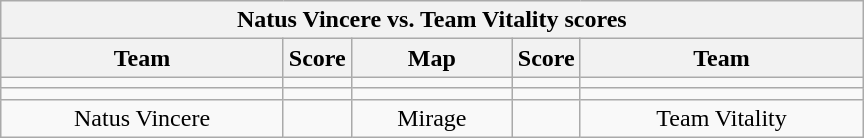<table class="wikitable" style="text-align: center;">
<tr>
<th colspan=5>Natus Vincere vs. Team Vitality scores</th>
</tr>
<tr>
<th width="181px">Team</th>
<th width="20px">Score</th>
<th width="100px">Map</th>
<th width="20px">Score</th>
<th width="181px">Team</th>
</tr>
<tr>
<td></td>
<td></td>
<td></td>
<td></td>
<td></td>
</tr>
<tr>
<td></td>
<td></td>
<td></td>
<td></td>
<td></td>
</tr>
<tr>
<td>Natus Vincere</td>
<td></td>
<td>Mirage</td>
<td></td>
<td>Team Vitality</td>
</tr>
</table>
